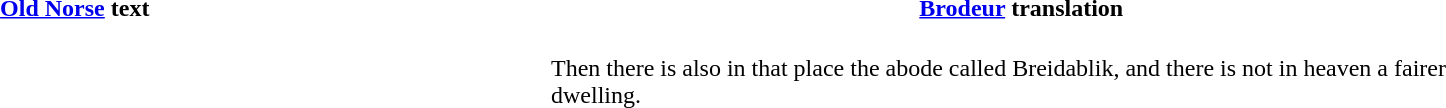<table width="100%">
<tr>
<th width="50%"><a href='#'>Old Norse</a> text</th>
<th width="50%"><a href='#'>Brodeur</a> translation</th>
</tr>
<tr>
<td><br></td>
<td><br>Then there is also in that place the abode called Breidablik, and there is not in heaven a fairer dwelling.</td>
</tr>
</table>
